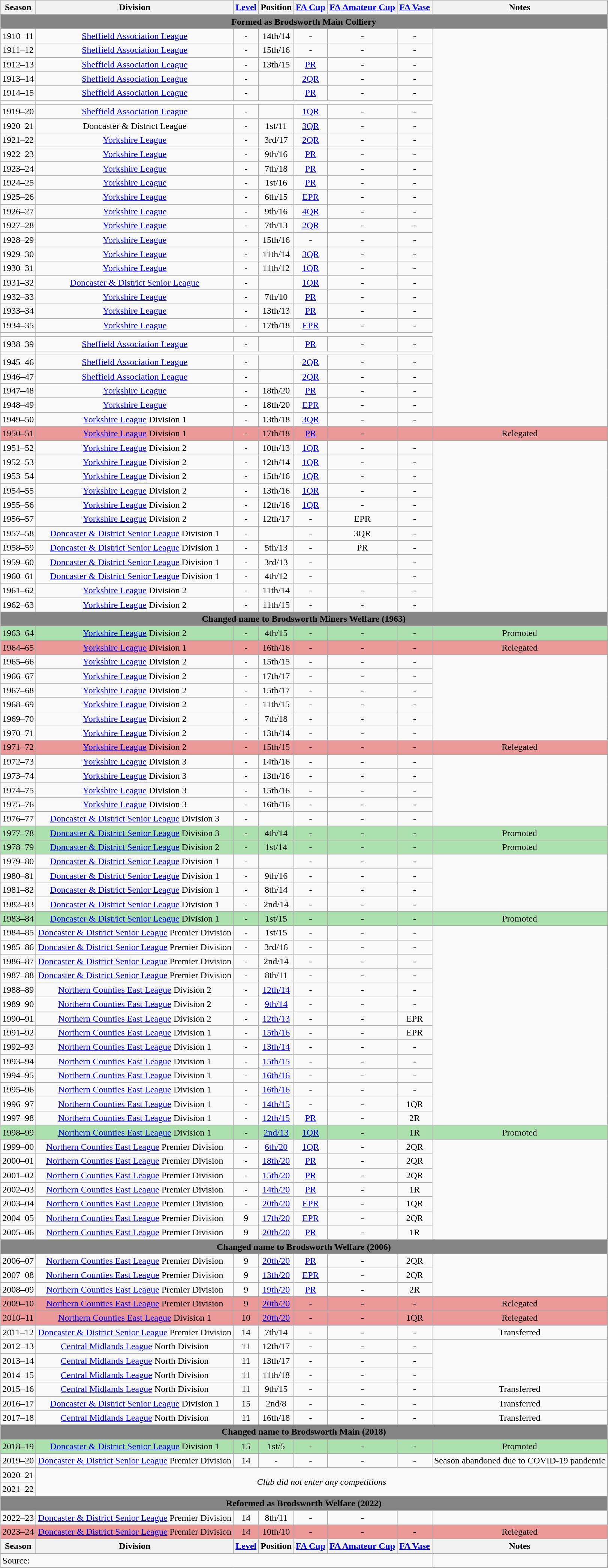<table class="wikitable collapsible collapsed" style=text-align:center>
<tr>
<th>Season</th>
<th>Division</th>
<th><a href='#'>Level</a></th>
<th>Position</th>
<th><a href='#'>FA Cup</a></th>
<th><a href='#'>FA Amateur Cup</a></th>
<th><a href='#'>FA Vase</a></th>
<th>Notes</th>
</tr>
<tr bgcolor="#848484">
<td colspan="8"><strong>Formed as Brodsworth Main Colliery</strong></td>
</tr>
<tr>
<td>1910–11</td>
<td><a href='#'>Sheffield Association League</a></td>
<td>-</td>
<td>14th/14</td>
<td>-</td>
<td>-</td>
<td>-</td>
</tr>
<tr>
<td>1911–12</td>
<td><a href='#'>Sheffield Association League</a></td>
<td>-</td>
<td>15th/16</td>
<td>-</td>
<td>-</td>
<td>-</td>
</tr>
<tr>
<td>1912–13</td>
<td><a href='#'>Sheffield Association League</a></td>
<td>-</td>
<td>13th/15</td>
<td><a href='#'>PR</a></td>
<td>-</td>
<td>-</td>
</tr>
<tr>
<td>1913–14</td>
<td><a href='#'>Sheffield Association League</a></td>
<td>-</td>
<td></td>
<td><a href='#'>2QR</a></td>
<td>-</td>
<td>-</td>
</tr>
<tr>
<td>1914–15</td>
<td><a href='#'>Sheffield Association League</a></td>
<td>-</td>
<td></td>
<td><a href='#'>PR</a></td>
<td>-</td>
<td>-</td>
</tr>
<tr>
<td></td>
</tr>
<tr>
<td>1919–20</td>
<td><a href='#'>Sheffield Association League</a></td>
<td>-</td>
<td></td>
<td><a href='#'>1QR</a></td>
<td>-</td>
<td>-</td>
</tr>
<tr>
<td>1920–21</td>
<td>Doncaster & District League</td>
<td>-</td>
<td>1st/11</td>
<td><a href='#'>3QR</a></td>
<td>-</td>
<td>-</td>
</tr>
<tr>
<td>1921–22</td>
<td><a href='#'>Yorkshire League</a></td>
<td>-</td>
<td>3rd/17</td>
<td><a href='#'>2QR</a></td>
<td>-</td>
<td>-</td>
</tr>
<tr>
<td>1922–23</td>
<td><a href='#'>Yorkshire League</a></td>
<td>-</td>
<td>9th/16</td>
<td><a href='#'>PR</a></td>
<td>-</td>
<td>-</td>
</tr>
<tr>
<td>1923–24</td>
<td><a href='#'>Yorkshire League</a></td>
<td>-</td>
<td>7th/18</td>
<td><a href='#'>PR</a></td>
<td>-</td>
<td>-</td>
</tr>
<tr>
<td>1924–25</td>
<td><a href='#'>Yorkshire League</a></td>
<td>-</td>
<td>1st/16</td>
<td><a href='#'>PR</a></td>
<td>-</td>
<td>-</td>
</tr>
<tr>
<td>1925–26</td>
<td><a href='#'>Yorkshire League</a></td>
<td>-</td>
<td>6th/15</td>
<td><a href='#'>EPR</a></td>
<td>-</td>
<td>-</td>
</tr>
<tr>
<td>1926–27</td>
<td><a href='#'>Yorkshire League</a></td>
<td>-</td>
<td>9th/16</td>
<td><a href='#'>4QR</a></td>
<td>-</td>
<td>-</td>
</tr>
<tr>
<td>1927–28</td>
<td><a href='#'>Yorkshire League</a></td>
<td>-</td>
<td>7th/13</td>
<td><a href='#'>2QR</a></td>
<td>-</td>
<td>-</td>
</tr>
<tr>
<td>1928–29</td>
<td><a href='#'>Yorkshire League</a></td>
<td>-</td>
<td>15th/16</td>
<td>-</td>
<td>-</td>
<td>-</td>
</tr>
<tr>
<td>1929–30</td>
<td><a href='#'>Yorkshire League</a></td>
<td>-</td>
<td>11th/14</td>
<td><a href='#'>3QR</a></td>
<td>-</td>
<td>-</td>
</tr>
<tr>
<td>1930–31</td>
<td><a href='#'>Yorkshire League</a></td>
<td>-</td>
<td>11th/12</td>
<td><a href='#'>1QR</a></td>
<td>-</td>
<td>-</td>
</tr>
<tr>
<td>1931–32</td>
<td><a href='#'>Doncaster & District Senior League</a></td>
<td>-</td>
<td></td>
<td><a href='#'>1QR</a></td>
<td>-</td>
<td>-</td>
</tr>
<tr>
<td>1932–33</td>
<td><a href='#'>Yorkshire League</a></td>
<td>-</td>
<td>7th/10</td>
<td><a href='#'>PR</a></td>
<td>-</td>
<td>-</td>
</tr>
<tr>
<td>1933–34</td>
<td><a href='#'>Yorkshire League</a></td>
<td>-</td>
<td>13th/13</td>
<td><a href='#'>PR</a></td>
<td>-</td>
<td>-</td>
</tr>
<tr>
<td>1934–35</td>
<td><a href='#'>Yorkshire League</a></td>
<td>-</td>
<td>17th/18</td>
<td><a href='#'>EPR</a></td>
<td>-</td>
<td>-</td>
</tr>
<tr>
<td></td>
</tr>
<tr>
<td>1938–39</td>
<td><a href='#'>Sheffield Association League</a></td>
<td>-</td>
<td></td>
<td><a href='#'>PR</a></td>
<td>-</td>
<td>-</td>
</tr>
<tr>
<td></td>
</tr>
<tr>
<td>1945–46</td>
<td><a href='#'>Sheffield Association League</a></td>
<td>-</td>
<td></td>
<td><a href='#'>2QR</a></td>
<td>-</td>
<td>-</td>
</tr>
<tr>
<td>1946–47</td>
<td><a href='#'>Sheffield Association League</a></td>
<td>-</td>
<td></td>
<td><a href='#'>2QR</a></td>
<td>-</td>
<td>-</td>
</tr>
<tr>
<td>1947–48</td>
<td><a href='#'>Yorkshire League</a></td>
<td>-</td>
<td>18th/20</td>
<td><a href='#'>PR</a></td>
<td>-</td>
<td>-</td>
</tr>
<tr>
<td>1948–49</td>
<td><a href='#'>Yorkshire League</a></td>
<td>-</td>
<td>18th/20</td>
<td><a href='#'>EPR</a></td>
<td>-</td>
<td>-</td>
</tr>
<tr>
<td>1949–50</td>
<td><a href='#'>Yorkshire League</a> Division 1</td>
<td>-</td>
<td>13th/18</td>
<td><a href='#'>3QR</a></td>
<td>-</td>
<td>-</td>
</tr>
<tr bgcolor="#EB9898">
<td>1950–51</td>
<td><a href='#'>Yorkshire League</a> Division 1</td>
<td>-</td>
<td>17th/18</td>
<td><a href='#'>PR</a></td>
<td>-</td>
<td></td>
<td>Relegated</td>
</tr>
<tr>
<td>1951–52</td>
<td><a href='#'>Yorkshire League</a> Division 2</td>
<td>-</td>
<td>10th/13</td>
<td><a href='#'>1QR</a></td>
<td>-</td>
<td>-</td>
</tr>
<tr>
<td>1952–53</td>
<td><a href='#'>Yorkshire League</a> Division 2</td>
<td>-</td>
<td>12th/14</td>
<td><a href='#'>1QR</a></td>
<td>-</td>
<td>-</td>
</tr>
<tr>
<td>1953–54</td>
<td><a href='#'>Yorkshire League</a> Division 2</td>
<td>-</td>
<td>15th/16</td>
<td><a href='#'>1QR</a></td>
<td>-</td>
<td>-</td>
</tr>
<tr>
<td>1954–55</td>
<td><a href='#'>Yorkshire League</a> Division 2</td>
<td>-</td>
<td>13th/16</td>
<td><a href='#'>1QR</a></td>
<td>-</td>
<td>-</td>
</tr>
<tr>
<td>1955–56</td>
<td><a href='#'>Yorkshire League</a> Division 2</td>
<td>-</td>
<td>12th/16</td>
<td><a href='#'>1QR</a></td>
<td>-</td>
<td>-</td>
</tr>
<tr>
<td>1956–57</td>
<td><a href='#'>Yorkshire League</a> Division 2</td>
<td>-</td>
<td>12th/17</td>
<td>-</td>
<td>EPR</td>
<td>-</td>
</tr>
<tr>
<td>1957–58</td>
<td><a href='#'>Doncaster & District Senior League</a> Division 1</td>
<td>-</td>
<td></td>
<td>-</td>
<td>3QR</td>
<td>-</td>
</tr>
<tr>
<td>1958–59</td>
<td><a href='#'>Doncaster & District Senior League</a> Division 1</td>
<td>-</td>
<td>5th/13</td>
<td>-</td>
<td>PR</td>
<td>-</td>
</tr>
<tr>
<td>1959–60</td>
<td><a href='#'>Doncaster & District Senior League</a> Division 1</td>
<td>-</td>
<td>3rd/13</td>
<td>-</td>
<td></td>
<td>-</td>
</tr>
<tr>
<td>1960–61</td>
<td><a href='#'>Doncaster & District Senior League</a> Division 1</td>
<td>-</td>
<td>4th/12</td>
<td>-</td>
<td></td>
<td>-</td>
</tr>
<tr>
<td>1961–62</td>
<td><a href='#'>Yorkshire League</a> Division 2</td>
<td>-</td>
<td>11th/14</td>
<td>-</td>
<td>-</td>
<td>-</td>
</tr>
<tr>
<td>1962–63</td>
<td><a href='#'>Yorkshire League</a> Division 2</td>
<td>-</td>
<td>11th/15</td>
<td>-</td>
<td>-</td>
<td>-</td>
</tr>
<tr bgcolor="#848484">
<td colspan="8"><strong>Changed name to Brodsworth Miners Welfare (1963)</strong></td>
</tr>
<tr bgcolor="#ACE1AF">
<td>1963–64</td>
<td><a href='#'>Yorkshire League</a> Division 2</td>
<td>-</td>
<td>4th/15</td>
<td>-</td>
<td>-</td>
<td>-</td>
<td>Promoted</td>
</tr>
<tr bgcolor="#EB9898">
<td>1964–65</td>
<td><a href='#'>Yorkshire League</a> Division 1</td>
<td>-</td>
<td>16th/16</td>
<td>-</td>
<td>-</td>
<td>-</td>
<td>Relegated</td>
</tr>
<tr>
<td>1965–66</td>
<td><a href='#'>Yorkshire League</a> Division 2</td>
<td>-</td>
<td>15th/15</td>
<td>-</td>
<td>-</td>
<td>-</td>
</tr>
<tr>
<td>1966–67</td>
<td><a href='#'>Yorkshire League</a> Division 2</td>
<td>-</td>
<td>17th/17</td>
<td>-</td>
<td>-</td>
<td>-</td>
</tr>
<tr>
<td>1967–68</td>
<td><a href='#'>Yorkshire League</a> Division 2</td>
<td>-</td>
<td>15th/17</td>
<td>-</td>
<td>-</td>
<td>-</td>
</tr>
<tr>
<td>1968–69</td>
<td><a href='#'>Yorkshire League</a> Division 2</td>
<td>-</td>
<td>11th/15</td>
<td>-</td>
<td>-</td>
<td>-</td>
</tr>
<tr>
<td>1969–70</td>
<td><a href='#'>Yorkshire League</a> Division 2</td>
<td>-</td>
<td>7th/18</td>
<td>-</td>
<td>-</td>
<td>-</td>
</tr>
<tr>
<td>1970–71</td>
<td><a href='#'>Yorkshire League</a> Division 2</td>
<td>-</td>
<td>13th/14</td>
<td>-</td>
<td>-</td>
<td>-</td>
</tr>
<tr bgcolor="#EB9898">
<td>1971–72</td>
<td><a href='#'>Yorkshire League</a> Division 2</td>
<td>-</td>
<td>15th/15</td>
<td>-</td>
<td>-</td>
<td>-</td>
<td>Relegated</td>
</tr>
<tr>
<td>1972–73</td>
<td><a href='#'>Yorkshire League</a> Division 3</td>
<td>-</td>
<td>14th/16</td>
<td>-</td>
<td>-</td>
<td>-</td>
</tr>
<tr>
<td>1973–74</td>
<td><a href='#'>Yorkshire League</a> Division 3</td>
<td>-</td>
<td>13th/16</td>
<td>-</td>
<td>-</td>
<td>-</td>
</tr>
<tr>
<td>1974–75</td>
<td><a href='#'>Yorkshire League</a> Division 3</td>
<td>-</td>
<td>15th/16</td>
<td>-</td>
<td>-</td>
<td>-</td>
</tr>
<tr>
<td>1975–76</td>
<td><a href='#'>Yorkshire League</a> Division 3</td>
<td>-</td>
<td>16th/16</td>
<td>-</td>
<td>-</td>
<td>-</td>
</tr>
<tr>
<td>1976–77</td>
<td><a href='#'>Doncaster & District Senior League</a> Division 3</td>
<td>-</td>
<td></td>
<td>-</td>
<td>-</td>
<td>-</td>
</tr>
<tr bgcolor="#ACE1AF">
<td>1977–78</td>
<td><a href='#'>Doncaster & District Senior League</a> Division 3</td>
<td>-</td>
<td>4th/14</td>
<td>-</td>
<td>-</td>
<td>-</td>
<td>Promoted</td>
</tr>
<tr bgcolor="#ACE1AF">
<td>1978–79</td>
<td><a href='#'>Doncaster & District Senior League</a> Division 2</td>
<td>-</td>
<td>1st/14</td>
<td>-</td>
<td>-</td>
<td>-</td>
<td>Promoted</td>
</tr>
<tr>
<td>1979–80</td>
<td><a href='#'>Doncaster & District Senior League</a> Division 1</td>
<td>-</td>
<td></td>
<td>-</td>
<td>-</td>
<td>-</td>
</tr>
<tr>
<td>1980–81</td>
<td><a href='#'>Doncaster & District Senior League</a> Division 1</td>
<td>-</td>
<td>9th/16</td>
<td>-</td>
<td>-</td>
<td>-</td>
</tr>
<tr>
<td>1981–82</td>
<td><a href='#'>Doncaster & District Senior League</a> Division 1</td>
<td>-</td>
<td>8th/14</td>
<td>-</td>
<td>-</td>
<td>-</td>
</tr>
<tr>
<td>1982–83</td>
<td><a href='#'>Doncaster & District Senior League</a> Division 1</td>
<td>-</td>
<td>2nd/14</td>
<td>-</td>
<td>-</td>
<td>-</td>
</tr>
<tr bgcolor="#ACE1AF">
<td>1983–84</td>
<td><a href='#'>Doncaster & District Senior League</a> Division 1</td>
<td>-</td>
<td>1st/15</td>
<td>-</td>
<td>-</td>
<td>-</td>
<td>Promoted</td>
</tr>
<tr>
<td>1984–85</td>
<td><a href='#'>Doncaster & District Senior League</a> Premier Division</td>
<td>-</td>
<td>1st/15</td>
<td>-</td>
<td>-</td>
<td>-</td>
</tr>
<tr>
<td>1985–86</td>
<td><a href='#'>Doncaster & District Senior League</a> Premier Division</td>
<td>-</td>
<td>3rd/16</td>
<td>-</td>
<td>-</td>
<td>-</td>
</tr>
<tr>
<td>1986–87</td>
<td><a href='#'>Doncaster & District Senior League</a> Premier Division</td>
<td>-</td>
<td>2nd/14</td>
<td>-</td>
<td>-</td>
<td>-</td>
</tr>
<tr>
<td>1987–88</td>
<td><a href='#'>Doncaster & District Senior League</a> Premier Division</td>
<td>-</td>
<td>8th/11</td>
<td>-</td>
<td>-</td>
<td>-</td>
</tr>
<tr>
<td>1988–89</td>
<td><a href='#'>Northern Counties East League</a> Division 2</td>
<td>-</td>
<td><a href='#'>12th/14</a></td>
<td>-</td>
<td>-</td>
<td>-</td>
</tr>
<tr>
<td>1989–90</td>
<td><a href='#'>Northern Counties East League</a> Division 2</td>
<td>-</td>
<td><a href='#'>9th/14</a></td>
<td>-</td>
<td>-</td>
<td>-</td>
</tr>
<tr>
<td>1990–91</td>
<td><a href='#'>Northern Counties East League</a> Division 2</td>
<td>-</td>
<td><a href='#'>12th/13</a></td>
<td>-</td>
<td>-</td>
<td>EPR</td>
</tr>
<tr>
<td>1991–92</td>
<td><a href='#'>Northern Counties East League</a> Division 1</td>
<td>-</td>
<td><a href='#'>15th/16</a></td>
<td>-</td>
<td>-</td>
<td>EPR</td>
</tr>
<tr>
<td>1992–93</td>
<td><a href='#'>Northern Counties East League</a> Division 1</td>
<td>-</td>
<td><a href='#'>13th/14</a></td>
<td>-</td>
<td>-</td>
<td>-</td>
</tr>
<tr>
<td>1993–94</td>
<td><a href='#'>Northern Counties East League</a> Division 1</td>
<td>-</td>
<td><a href='#'>15th/15</a></td>
<td>-</td>
<td>-</td>
<td>-</td>
</tr>
<tr>
<td>1994–95</td>
<td><a href='#'>Northern Counties East League</a> Division 1</td>
<td>-</td>
<td><a href='#'>16th/16</a></td>
<td>-</td>
<td>-</td>
<td>-</td>
</tr>
<tr>
<td>1995–96</td>
<td><a href='#'>Northern Counties East League</a> Division 1</td>
<td>-</td>
<td><a href='#'>16th/16</a></td>
<td>-</td>
<td>-</td>
<td>-</td>
</tr>
<tr>
<td>1996–97</td>
<td><a href='#'>Northern Counties East League</a> Division 1</td>
<td>-</td>
<td><a href='#'>14th/15</a></td>
<td>-</td>
<td>-</td>
<td>1QR</td>
</tr>
<tr>
<td>1997–98</td>
<td><a href='#'>Northern Counties East League</a> Division 1</td>
<td>-</td>
<td><a href='#'>12th/15</a></td>
<td><a href='#'>PR</a></td>
<td>-</td>
<td>2R</td>
</tr>
<tr bgcolor="#ACE1AF">
<td>1998–99</td>
<td><a href='#'>Northern Counties East League</a> Division 1</td>
<td>-</td>
<td><a href='#'>2nd/13</a></td>
<td><a href='#'>1QR</a></td>
<td>-</td>
<td>1R</td>
<td>Promoted</td>
</tr>
<tr>
<td>1999–00</td>
<td><a href='#'>Northern Counties East League</a> Premier Division</td>
<td>-</td>
<td><a href='#'>6th/20</a></td>
<td><a href='#'>1QR</a></td>
<td>-</td>
<td>2QR</td>
</tr>
<tr>
<td>2000–01</td>
<td><a href='#'>Northern Counties East League</a> Premier Division</td>
<td>-</td>
<td><a href='#'>18th/20</a></td>
<td><a href='#'>PR</a></td>
<td>-</td>
<td>2QR</td>
</tr>
<tr>
<td>2001–02</td>
<td><a href='#'>Northern Counties East League</a> Premier Division</td>
<td>-</td>
<td><a href='#'>15th/20</a></td>
<td><a href='#'>PR</a></td>
<td>-</td>
<td>2QR</td>
</tr>
<tr>
<td>2002–03</td>
<td><a href='#'>Northern Counties East League</a> Premier Division</td>
<td>-</td>
<td><a href='#'>14th/20</a></td>
<td><a href='#'>PR</a></td>
<td>-</td>
<td>1R</td>
</tr>
<tr>
<td>2003–04</td>
<td><a href='#'>Northern Counties East League</a> Premier Division</td>
<td>-</td>
<td><a href='#'>20th/20</a></td>
<td><a href='#'>EPR</a></td>
<td>-</td>
<td>1QR</td>
</tr>
<tr>
<td>2004–05</td>
<td><a href='#'>Northern Counties East League</a> Premier Division</td>
<td>9</td>
<td><a href='#'>17th/20</a></td>
<td><a href='#'>EPR</a></td>
<td>-</td>
<td>2QR</td>
</tr>
<tr>
<td>2005–06</td>
<td><a href='#'>Northern Counties East League</a> Premier Division</td>
<td>9</td>
<td><a href='#'>20th/20</a></td>
<td><a href='#'>PR</a></td>
<td>-</td>
<td>1R</td>
</tr>
<tr bgcolor="#848484">
<td colspan="8"><strong>Changed name to Brodsworth Welfare (2006)</strong></td>
</tr>
<tr>
<td>2006–07</td>
<td><a href='#'>Northern Counties East League</a> Premier Division</td>
<td>9</td>
<td><a href='#'>20th/20</a></td>
<td><a href='#'>PR</a></td>
<td>-</td>
<td>2QR</td>
</tr>
<tr>
<td>2007–08</td>
<td><a href='#'>Northern Counties East League</a> Premier Division</td>
<td>9</td>
<td><a href='#'>13th/20</a></td>
<td><a href='#'>EPR</a></td>
<td>-</td>
<td>2QR</td>
</tr>
<tr>
<td>2008–09</td>
<td><a href='#'>Northern Counties East League</a> Premier Division</td>
<td>9</td>
<td><a href='#'>19th/20</a></td>
<td><a href='#'>PR</a></td>
<td>-</td>
<td>2R</td>
</tr>
<tr bgcolor="#EB9898">
<td>2009–10</td>
<td><a href='#'>Northern Counties East League</a> Premier Division</td>
<td>9</td>
<td><a href='#'>20th/20</a></td>
<td>-</td>
<td>-</td>
<td>-</td>
<td>Relegated</td>
</tr>
<tr bgcolor="#EB9898">
<td>2010–11</td>
<td><a href='#'>Northern Counties East League</a> Division 1</td>
<td>10</td>
<td><a href='#'>20th/20</a></td>
<td>-</td>
<td>-</td>
<td>1QR</td>
<td>Relegated</td>
</tr>
<tr>
<td>2011–12</td>
<td><a href='#'>Doncaster & District Senior League</a> Premier Division</td>
<td>14</td>
<td>7th/14</td>
<td>-</td>
<td>-</td>
<td>-</td>
<td>Transferred</td>
</tr>
<tr>
<td>2012–13</td>
<td><a href='#'>Central Midlands League</a> North Division</td>
<td>11</td>
<td>12th/17</td>
<td>-</td>
<td>-</td>
<td>-</td>
</tr>
<tr>
<td>2013–14</td>
<td><a href='#'>Central Midlands League</a> North Division</td>
<td>11</td>
<td>13th/17</td>
<td>-</td>
<td>-</td>
<td>-</td>
</tr>
<tr>
<td>2014–15</td>
<td><a href='#'>Central Midlands League</a> North Division</td>
<td>11</td>
<td>11th/18</td>
<td>-</td>
<td>-</td>
<td>-</td>
</tr>
<tr>
<td>2015–16</td>
<td><a href='#'>Central Midlands League</a> North Division</td>
<td>11</td>
<td>9th/15</td>
<td>-</td>
<td>-</td>
<td>-</td>
<td>Transferred</td>
</tr>
<tr>
<td>2016–17</td>
<td><a href='#'>Doncaster & District Senior League</a> Division 1</td>
<td>15</td>
<td>2nd/8</td>
<td>-</td>
<td>-</td>
<td>-</td>
<td>Transferred</td>
</tr>
<tr>
<td>2017–18</td>
<td><a href='#'>Central Midlands League</a> North Division</td>
<td>11</td>
<td>16th/18</td>
<td>-</td>
<td>-</td>
<td>-</td>
<td>Transferred</td>
</tr>
<tr bgcolor="#848484">
<td colspan="8"><strong>Changed name to Brodsworth Main (2018)</strong></td>
</tr>
<tr bgcolor="#ACE1AF">
<td>2018–19</td>
<td><a href='#'>Doncaster & District Senior League</a> Division 1</td>
<td>15</td>
<td>1st/5</td>
<td>-</td>
<td>-</td>
<td>-</td>
<td>Promoted</td>
</tr>
<tr>
<td>2019–20</td>
<td><a href='#'>Doncaster & District Senior League</a> Premier Division</td>
<td>14</td>
<td>-</td>
<td>-</td>
<td>-</td>
<td>-</td>
<td>Season abandoned due to COVID-19 pandemic</td>
</tr>
<tr>
<td>2020–21</td>
<td colspan="7" rowspan = "2"><em>Club did not enter any competitions</em></td>
</tr>
<tr>
<td>2021–22</td>
</tr>
<tr bgcolor="#848484">
<td colspan="8"><strong>Reformed as Brodsworth Welfare (2022)</strong></td>
</tr>
<tr>
<td>2022–23</td>
<td><a href='#'>Doncaster & District Senior League</a> Premier Division</td>
<td>14</td>
<td>8th/11</td>
<td>-</td>
<td>-</td>
<td></td>
</tr>
<tr bgcolor="#EB9898">
<td>2023–24</td>
<td><a href='#'>Doncaster & District Senior League</a> Premier Division</td>
<td>14</td>
<td>10th/10</td>
<td>-</td>
<td>-</td>
<td>-</td>
<td>Relegated</td>
</tr>
<tr>
<th>Season</th>
<th>Division</th>
<th><a href='#'>Level</a></th>
<th>Position</th>
<th><a href='#'>FA Cup</a></th>
<th><a href='#'>FA Amateur Cup</a></th>
<th><a href='#'>FA Vase</a></th>
<th>Notes</th>
</tr>
<tr>
<td align=left colspan=7>Source: </td>
</tr>
</table>
